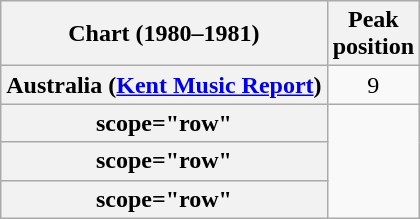<table class="wikitable sortable plainrowheaders" style="text-align:center">
<tr>
<th scope="col">Chart (1980–1981)</th>
<th scope="col">Peak<br>position</th>
</tr>
<tr>
<th scope="row">Australia (<a href='#'>Kent Music Report</a>)</th>
<td>9</td>
</tr>
<tr>
<th>scope="row" </th>
</tr>
<tr>
<th>scope="row" </th>
</tr>
<tr>
<th>scope="row" </th>
</tr>
</table>
